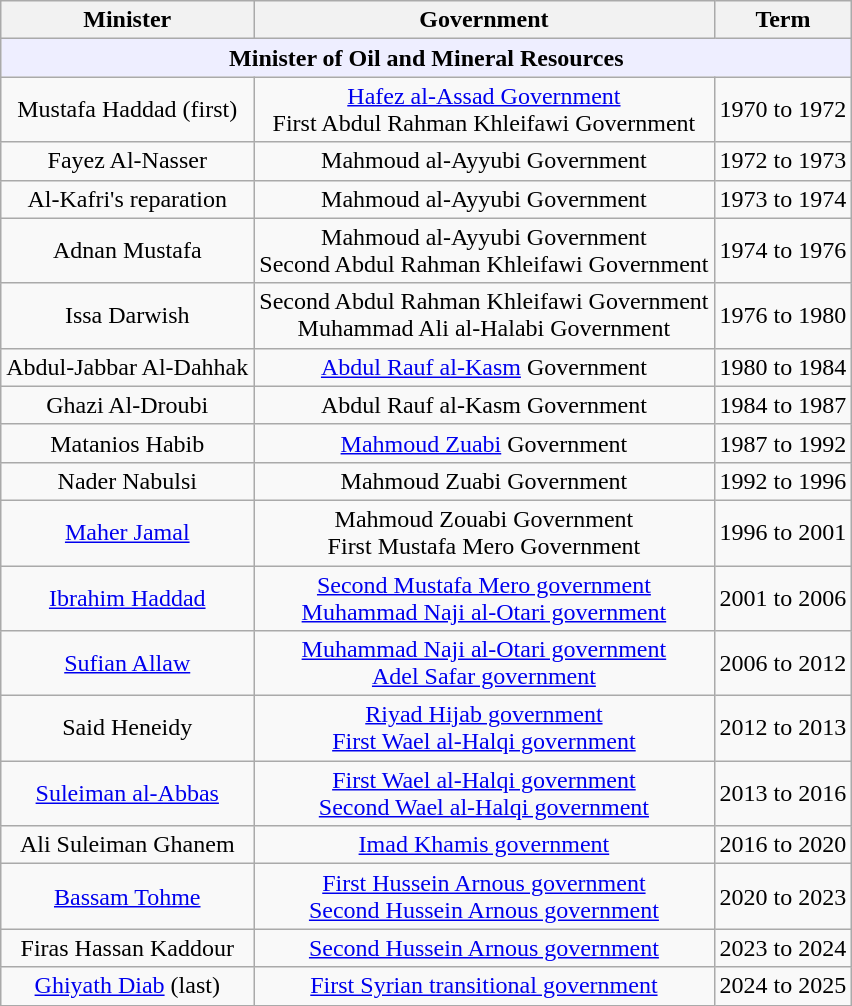<table class="wikitable" style="text-align:center;">
<tr>
<th>Minister</th>
<th>Government</th>
<th>Term</th>
</tr>
<tr>
<th style="background:#EEEEFF" colspan="6">Minister of Oil and Mineral Resources</th>
</tr>
<tr>
<td>Mustafa Haddad (first)</td>
<td><a href='#'>Hafez al-Assad Government</a><br>First Abdul Rahman Khleifawi Government</td>
<td>1970 to 1972</td>
</tr>
<tr>
<td>Fayez Al-Nasser</td>
<td>Mahmoud al-Ayyubi Government</td>
<td>1972 to 1973</td>
</tr>
<tr>
<td>Al-Kafri's reparation</td>
<td>Mahmoud al-Ayyubi Government</td>
<td>1973 to 1974</td>
</tr>
<tr>
<td>Adnan Mustafa</td>
<td>Mahmoud al-Ayyubi Government <br>Second Abdul Rahman Khleifawi Government</td>
<td>1974 to 1976</td>
</tr>
<tr>
<td>Issa Darwish</td>
<td>Second Abdul Rahman Khleifawi Government<br>Muhammad Ali al-Halabi Government</td>
<td>1976 to 1980</td>
</tr>
<tr>
<td>Abdul-Jabbar Al-Dahhak</td>
<td><a href='#'>Abdul Rauf al-Kasm</a> Government</td>
<td>1980 to 1984</td>
</tr>
<tr>
<td>Ghazi Al-Droubi</td>
<td>Abdul Rauf al-Kasm Government</td>
<td>1984 to 1987</td>
</tr>
<tr>
<td>Matanios Habib</td>
<td><a href='#'>Mahmoud Zuabi</a> Government</td>
<td>1987 to 1992</td>
</tr>
<tr>
<td>Nader Nabulsi</td>
<td>Mahmoud Zuabi Government</td>
<td>1992 to 1996</td>
</tr>
<tr>
<td><a href='#'>Maher Jamal</a></td>
<td>Mahmoud Zouabi Government<br>First Mustafa Mero Government</td>
<td>1996 to 2001</td>
</tr>
<tr>
<td><a href='#'>Ibrahim Haddad</a></td>
<td><a href='#'>Second Mustafa Mero government</a><br><a href='#'>Muhammad Naji al-Otari government</a></td>
<td>2001 to 2006</td>
</tr>
<tr>
<td><a href='#'>Sufian Allaw</a></td>
<td><a href='#'>Muhammad Naji al-Otari government</a><br><a href='#'>Adel Safar government</a></td>
<td>2006 to 2012</td>
</tr>
<tr>
<td>Said Heneidy</td>
<td><a href='#'>Riyad Hijab government</a><br><a href='#'>First Wael al-Halqi government</a></td>
<td>2012 to 2013</td>
</tr>
<tr>
<td><a href='#'>Suleiman al-Abbas</a></td>
<td><a href='#'>First Wael al-Halqi government</a><br><a href='#'>Second Wael al-Halqi government</a></td>
<td>2013 to 2016</td>
</tr>
<tr>
<td>Ali Suleiman Ghanem</td>
<td><a href='#'>Imad Khamis government</a></td>
<td>2016 to 2020</td>
</tr>
<tr>
<td><a href='#'>Bassam Tohme</a></td>
<td><a href='#'>First Hussein Arnous government</a><br><a href='#'>Second Hussein Arnous government</a></td>
<td>2020 to 2023</td>
</tr>
<tr>
<td>Firas Hassan Kaddour</td>
<td><a href='#'>Second Hussein Arnous government</a></td>
<td>2023 to 2024</td>
</tr>
<tr>
<td><a href='#'>Ghiyath Diab</a> (last)</td>
<td><a href='#'>First Syrian transitional government</a></td>
<td>2024 to 2025</td>
</tr>
</table>
